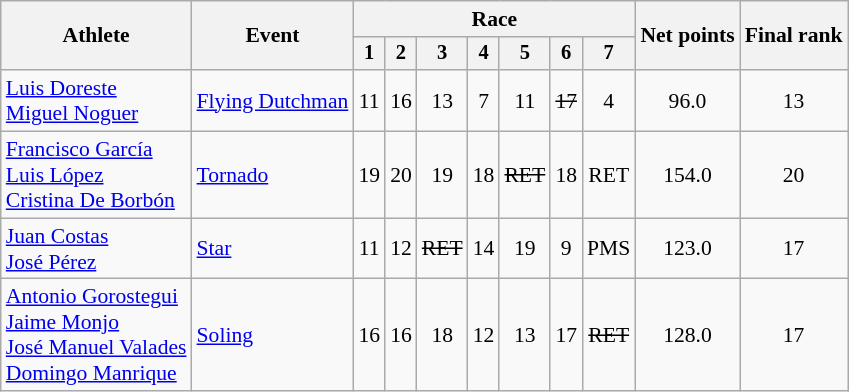<table class="wikitable" style="font-size:90%">
<tr>
<th rowspan="2">Athlete</th>
<th rowspan="2">Event</th>
<th colspan=7>Race</th>
<th rowspan=2>Net points</th>
<th rowspan=2>Final rank</th>
</tr>
<tr style="font-size:95%">
<th>1</th>
<th>2</th>
<th>3</th>
<th>4</th>
<th>5</th>
<th>6</th>
<th>7</th>
</tr>
<tr align=center>
<td align=left><a href='#'>Luis Doreste</a><br><a href='#'>Miguel Noguer</a></td>
<td align=left><a href='#'>Flying Dutchman</a></td>
<td>11</td>
<td>16</td>
<td>13</td>
<td>7</td>
<td>11</td>
<td><s>17</s></td>
<td>4</td>
<td>96.0</td>
<td>13</td>
</tr>
<tr align=center>
<td align=left><a href='#'>Francisco García</a><br><a href='#'>Luis López</a><br><a href='#'>Cristina De Borbón</a></td>
<td align=left><a href='#'>Tornado</a></td>
<td>19</td>
<td>20</td>
<td>19</td>
<td>18</td>
<td><s>RET</s></td>
<td>18</td>
<td>RET</td>
<td>154.0</td>
<td>20</td>
</tr>
<tr align=center>
<td align=left><a href='#'>Juan Costas</a><br><a href='#'>José Pérez</a></td>
<td align=left><a href='#'>Star</a></td>
<td>11</td>
<td>12</td>
<td><s>RET</s></td>
<td>14</td>
<td>19</td>
<td>9</td>
<td>PMS</td>
<td>123.0</td>
<td>17</td>
</tr>
<tr align=center>
<td align=left><a href='#'>Antonio Gorostegui</a><br><a href='#'>Jaime Monjo</a><br><a href='#'>José Manuel Valades</a><br><a href='#'>Domingo Manrique</a></td>
<td align=left><a href='#'>Soling</a></td>
<td>16</td>
<td>16</td>
<td>18</td>
<td>12</td>
<td>13</td>
<td>17</td>
<td><s>RET</s></td>
<td>128.0</td>
<td>17</td>
</tr>
</table>
